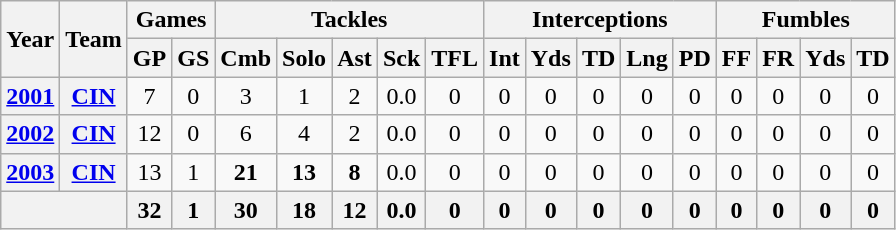<table class="wikitable" style="text-align:center">
<tr>
<th rowspan="2">Year</th>
<th rowspan="2">Team</th>
<th colspan="2">Games</th>
<th colspan="5">Tackles</th>
<th colspan="5">Interceptions</th>
<th colspan="4">Fumbles</th>
</tr>
<tr>
<th>GP</th>
<th>GS</th>
<th>Cmb</th>
<th>Solo</th>
<th>Ast</th>
<th>Sck</th>
<th>TFL</th>
<th>Int</th>
<th>Yds</th>
<th>TD</th>
<th>Lng</th>
<th>PD</th>
<th>FF</th>
<th>FR</th>
<th>Yds</th>
<th>TD</th>
</tr>
<tr>
<th><a href='#'>2001</a></th>
<th><a href='#'>CIN</a></th>
<td>7</td>
<td>0</td>
<td>3</td>
<td>1</td>
<td>2</td>
<td>0.0</td>
<td>0</td>
<td>0</td>
<td>0</td>
<td>0</td>
<td>0</td>
<td>0</td>
<td>0</td>
<td>0</td>
<td>0</td>
<td>0</td>
</tr>
<tr>
<th><a href='#'>2002</a></th>
<th><a href='#'>CIN</a></th>
<td>12</td>
<td>0</td>
<td>6</td>
<td>4</td>
<td>2</td>
<td>0.0</td>
<td>0</td>
<td>0</td>
<td>0</td>
<td>0</td>
<td>0</td>
<td>0</td>
<td>0</td>
<td>0</td>
<td>0</td>
<td>0</td>
</tr>
<tr>
<th><a href='#'>2003</a></th>
<th><a href='#'>CIN</a></th>
<td>13</td>
<td>1</td>
<td><strong>21</strong></td>
<td><strong>13</strong></td>
<td><strong>8</strong></td>
<td>0.0</td>
<td>0</td>
<td>0</td>
<td>0</td>
<td>0</td>
<td>0</td>
<td>0</td>
<td>0</td>
<td>0</td>
<td>0</td>
<td>0</td>
</tr>
<tr>
<th colspan="2"></th>
<th>32</th>
<th>1</th>
<th>30</th>
<th>18</th>
<th>12</th>
<th>0.0</th>
<th>0</th>
<th>0</th>
<th>0</th>
<th>0</th>
<th>0</th>
<th>0</th>
<th>0</th>
<th>0</th>
<th>0</th>
<th>0</th>
</tr>
</table>
